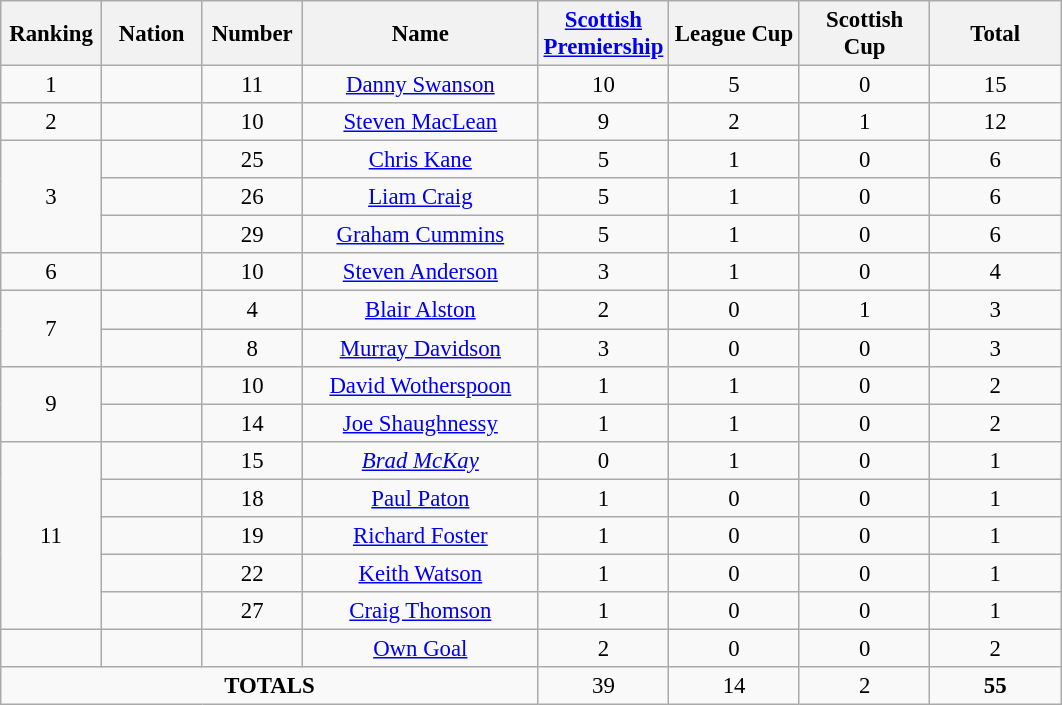<table class="wikitable" style="font-size: 95%; text-align: center;">
<tr>
<th width=60>Ranking</th>
<th width=60>Nation</th>
<th width=60>Number</th>
<th width=150>Name</th>
<th width=80><a href='#'>Scottish Premiership</a></th>
<th width=80>League Cup</th>
<th width=80>Scottish Cup</th>
<th width=80>Total</th>
</tr>
<tr>
<td>1</td>
<td></td>
<td>11</td>
<td><a href='#'>Danny Swanson</a></td>
<td>10</td>
<td>5</td>
<td>0</td>
<td>15</td>
</tr>
<tr>
<td>2</td>
<td></td>
<td>10</td>
<td><a href='#'>Steven MacLean</a></td>
<td>9</td>
<td>2</td>
<td>1</td>
<td>12</td>
</tr>
<tr>
<td rowspan="3">3</td>
<td></td>
<td>25</td>
<td><a href='#'>Chris Kane</a></td>
<td>5</td>
<td>1</td>
<td>0</td>
<td>6</td>
</tr>
<tr>
<td></td>
<td>26</td>
<td><a href='#'>Liam Craig</a></td>
<td>5</td>
<td>1</td>
<td>0</td>
<td>6</td>
</tr>
<tr>
<td></td>
<td>29</td>
<td><a href='#'>Graham Cummins</a></td>
<td>5</td>
<td>1</td>
<td>0</td>
<td>6</td>
</tr>
<tr>
<td>6</td>
<td></td>
<td>10</td>
<td><a href='#'>Steven Anderson</a></td>
<td>3</td>
<td>1</td>
<td>0</td>
<td>4</td>
</tr>
<tr>
<td rowspan="2">7</td>
<td></td>
<td>4</td>
<td><a href='#'>Blair Alston</a></td>
<td>2</td>
<td>0</td>
<td>1</td>
<td>3</td>
</tr>
<tr>
<td></td>
<td>8</td>
<td><a href='#'>Murray Davidson</a></td>
<td>3</td>
<td>0</td>
<td>0</td>
<td>3</td>
</tr>
<tr>
<td rowspan="2">9</td>
<td></td>
<td>10</td>
<td><a href='#'>David Wotherspoon</a></td>
<td>1</td>
<td>1</td>
<td>0</td>
<td>2</td>
</tr>
<tr>
<td></td>
<td>14</td>
<td><a href='#'>Joe Shaughnessy</a></td>
<td>1</td>
<td>1</td>
<td>0</td>
<td>2</td>
</tr>
<tr>
<td rowspan="5">11</td>
<td></td>
<td>15</td>
<td><em><a href='#'>Brad McKay</a></em></td>
<td>0</td>
<td>1</td>
<td>0</td>
<td>1</td>
</tr>
<tr>
<td></td>
<td>18</td>
<td><a href='#'>Paul Paton</a></td>
<td>1</td>
<td>0</td>
<td>0</td>
<td>1</td>
</tr>
<tr>
<td></td>
<td>19</td>
<td><a href='#'>Richard Foster</a></td>
<td>1</td>
<td>0</td>
<td>0</td>
<td>1</td>
</tr>
<tr>
<td></td>
<td>22</td>
<td><a href='#'>Keith Watson</a></td>
<td>1</td>
<td>0</td>
<td>0</td>
<td>1</td>
</tr>
<tr>
<td></td>
<td>27</td>
<td><a href='#'>Craig Thomson</a></td>
<td>1</td>
<td>0</td>
<td>0</td>
<td>1</td>
</tr>
<tr>
<td></td>
<td></td>
<td></td>
<td><a href='#'>Own Goal</a></td>
<td>2</td>
<td>0</td>
<td>0</td>
<td>2</td>
</tr>
<tr>
<td colspan=4><strong>TOTALS</strong></td>
<td>39</td>
<td>14</td>
<td>2</td>
<td><strong>55</strong></td>
</tr>
</table>
